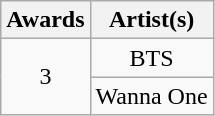<table class="wikitable" style="text-align:center;">
<tr>
<th scope="col">Awards</th>
<th scope="col">Artist(s)</th>
</tr>
<tr>
<td rowspan="2">3</td>
<td>BTS</td>
</tr>
<tr>
<td>Wanna One</td>
</tr>
</table>
